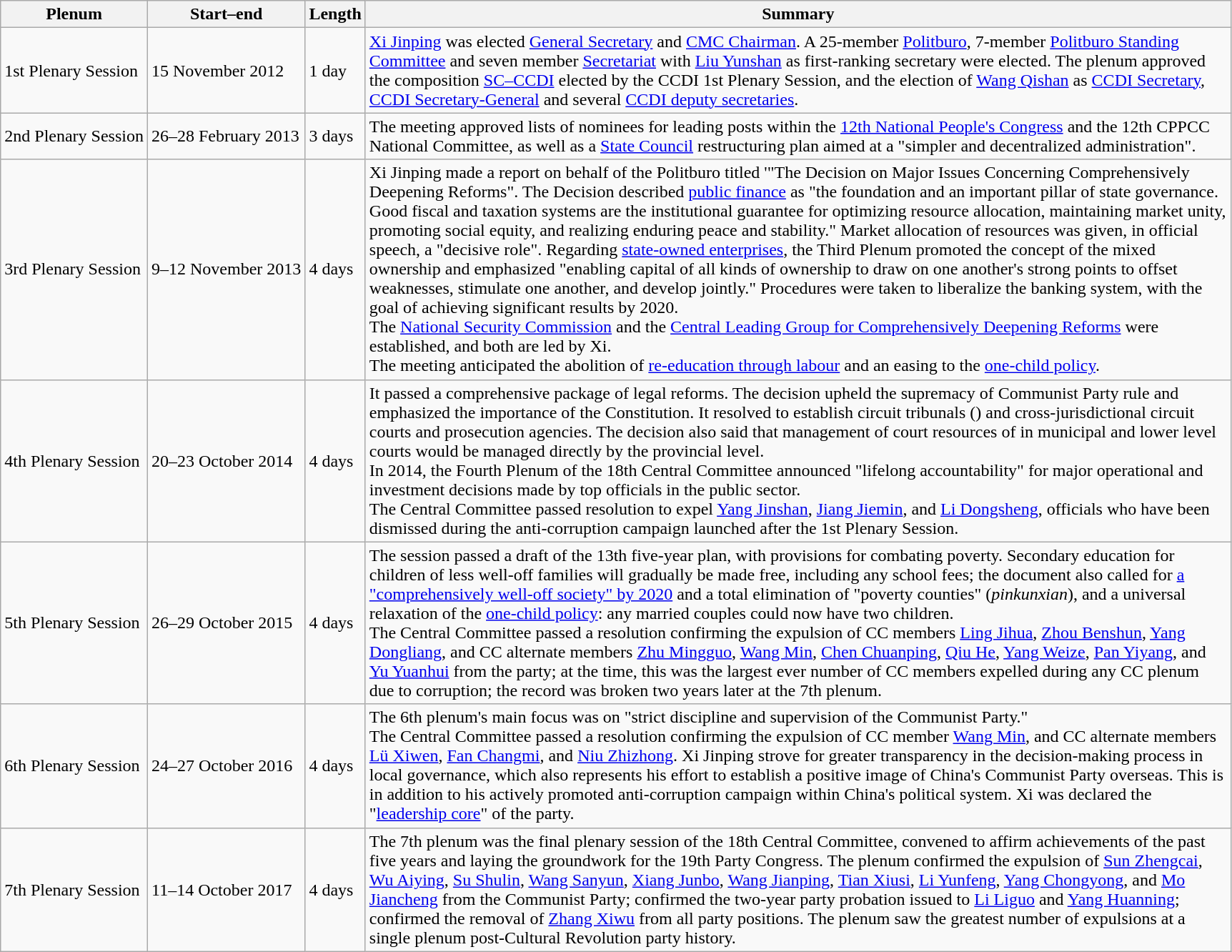<table class="wikitable">
<tr>
<th scope="col">Plenum</th>
<th scope="col">Start–end</th>
<th scope="col">Length</th>
<th scope="col" style="width:50em;">Summary</th>
</tr>
<tr>
<td>1st Plenary Session</td>
<td>15 November 2012</td>
<td>1 day</td>
<td><a href='#'>Xi Jinping</a> was elected <a href='#'>General Secretary</a> and <a href='#'>CMC Chairman</a>. A 25-member <a href='#'>Politburo</a>, 7-member <a href='#'>Politburo Standing Committee</a> and seven member <a href='#'>Secretariat</a> with <a href='#'>Liu Yunshan</a> as first-ranking secretary were elected. The plenum approved the composition <a href='#'>SC–CCDI</a> elected by the CCDI 1st Plenary Session, and the election of <a href='#'>Wang Qishan</a> as <a href='#'>CCDI Secretary</a>, <a href='#'>CCDI Secretary-General</a> and several <a href='#'>CCDI deputy secretaries</a>.</td>
</tr>
<tr>
<td>2nd Plenary Session</td>
<td>26–28 February 2013</td>
<td>3 days</td>
<td>The meeting approved lists of nominees for leading posts within the <a href='#'>12th National People's Congress</a> and the 12th CPPCC National Committee, as well as a <a href='#'>State Council</a> restructuring plan aimed at a "simpler and decentralized administration".</td>
</tr>
<tr>
<td>3rd Plenary Session</td>
<td>9–12 November 2013</td>
<td>4 days</td>
<td>Xi Jinping made a report on behalf of the Politburo titled '"The Decision on Major Issues Concerning Comprehensively Deepening Reforms". The Decision described <a href='#'>public finance</a> as "the foundation and an important pillar of state governance. Good fiscal and taxation systems are the institutional guarantee for optimizing resource allocation, maintaining market unity, promoting social equity, and realizing enduring peace and stability." Market allocation of resources was given, in official speech, a "decisive role". Regarding <a href='#'>state-owned enterprises</a>, the Third Plenum promoted the concept of the mixed ownership and emphasized "enabling capital of all kinds of ownership to draw on one another's strong points to offset weaknesses, stimulate one another, and develop jointly." Procedures were taken to liberalize the banking system, with the goal of achieving significant results by 2020.<br>The <a href='#'>National Security Commission</a> and the <a href='#'>Central Leading Group for Comprehensively Deepening Reforms</a> were established, and both are led by Xi.<br>The meeting anticipated the abolition of <a href='#'>re-education through labour</a> and an easing to the <a href='#'>one-child policy</a>.</td>
</tr>
<tr>
<td>4th Plenary Session</td>
<td>20–23 October 2014</td>
<td>4 days</td>
<td>It passed a comprehensive package of legal reforms. The decision upheld the supremacy of Communist Party rule and emphasized the importance of the Constitution. It resolved to establish circuit tribunals () and cross-jurisdictional circuit courts and prosecution agencies. The decision also said that management of court resources of in municipal and lower level courts would be managed directly by the provincial level.<br>In 2014, the Fourth Plenum of the 18th Central Committee announced "lifelong accountability" for major operational and investment decisions made by top officials in the public sector.<br>The Central Committee passed resolution to expel <a href='#'>Yang Jinshan</a>, <a href='#'>Jiang Jiemin</a>, and <a href='#'>Li Dongsheng</a>, officials who have been dismissed during the anti-corruption campaign launched after the 1st Plenary Session.</td>
</tr>
<tr>
<td>5th Plenary Session</td>
<td>26–29 October 2015</td>
<td>4 days</td>
<td>The session passed a draft of the 13th five-year plan, with provisions for combating poverty.  Secondary education for children of less well-off families will gradually be made free, including any school fees; the document also called for <a href='#'>a "comprehensively well-off society" by 2020</a> and a total elimination of "poverty counties" (<em>pinkunxian</em>), and a universal relaxation of the <a href='#'>one-child policy</a>: any married couples could now have two children.<br>The Central Committee passed a resolution confirming the expulsion of CC members <a href='#'>Ling Jihua</a>, <a href='#'>Zhou Benshun</a>, <a href='#'>Yang Dongliang</a>, and CC alternate members <a href='#'>Zhu Mingguo</a>, <a href='#'>Wang Min</a>, <a href='#'>Chen Chuanping</a>, <a href='#'>Qiu He</a>, <a href='#'>Yang Weize</a>, <a href='#'>Pan Yiyang</a>, and <a href='#'>Yu Yuanhui</a> from the party; at the time, this was the largest ever number of CC members expelled during any CC plenum due to corruption; the record was broken two years later at the 7th plenum.</td>
</tr>
<tr>
<td>6th Plenary Session</td>
<td>24–27 October 2016</td>
<td>4 days</td>
<td>The 6th plenum's main focus was on "strict discipline and supervision of the Communist Party."<br>The Central Committee passed a resolution confirming the expulsion of CC member <a href='#'>Wang Min</a>, and CC alternate members <a href='#'>Lü Xiwen</a>, <a href='#'>Fan Changmi</a>, and <a href='#'>Niu Zhizhong</a>.
Xi Jinping strove for greater transparency in the decision-making process in local governance, which also represents his effort to establish a positive image of China's Communist Party overseas. This is in addition to his actively promoted anti-corruption campaign within China's political system. Xi was declared the "<a href='#'>leadership core</a>" of the party.</td>
</tr>
<tr>
<td>7th Plenary Session</td>
<td>11–14 October 2017</td>
<td>4 days</td>
<td>The 7th plenum was the final plenary session of the 18th Central Committee, convened to affirm achievements of the past five years and laying the groundwork for the 19th Party Congress. The plenum confirmed the expulsion of <a href='#'>Sun Zhengcai</a>, <a href='#'>Wu Aiying</a>, <a href='#'>Su Shulin</a>, <a href='#'>Wang Sanyun</a>, <a href='#'>Xiang Junbo</a>, <a href='#'>Wang Jianping</a>, <a href='#'>Tian Xiusi</a>, <a href='#'>Li Yunfeng</a>, <a href='#'>Yang Chongyong</a>, and <a href='#'>Mo Jiancheng</a> from the Communist Party; confirmed the two-year party probation issued to <a href='#'>Li Liguo</a> and <a href='#'>Yang Huanning</a>; confirmed the removal of <a href='#'>Zhang Xiwu</a> from all party positions. The plenum saw the greatest number of expulsions at a single plenum post-Cultural Revolution party history.</td>
</tr>
</table>
